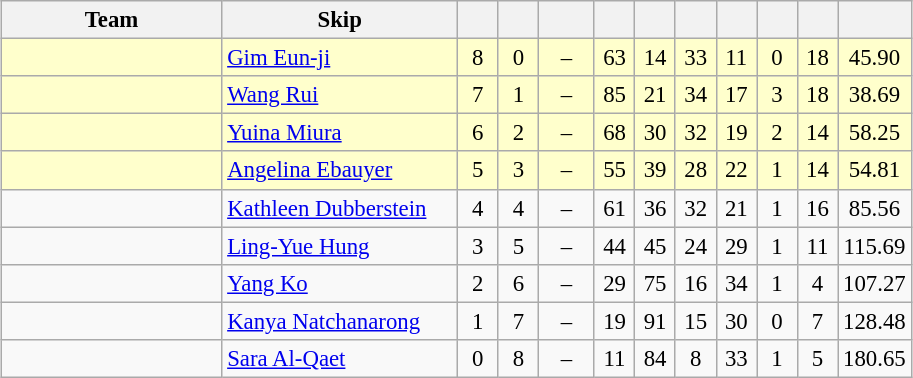<table>
<tr>
<td valign=top width=10%><br><table class="wikitable" style="font-size:95%; text-align:center;">
<tr>
<th width=140>Team</th>
<th width=150>Skip</th>
<th width=20></th>
<th width=20></th>
<th width=30></th>
<th width=20></th>
<th width=20></th>
<th width=20></th>
<th width=20></th>
<th width=20></th>
<th width=20></th>
<th width=20></th>
</tr>
<tr bgcolor=#ffffcc>
<td style="text-align:left;"></td>
<td style="text-align:left;"><a href='#'>Gim Eun-ji</a></td>
<td>8</td>
<td>0</td>
<td>–</td>
<td>63</td>
<td>14</td>
<td>33</td>
<td>11</td>
<td>0</td>
<td>18</td>
<td>45.90</td>
</tr>
<tr bgcolor=#ffffcc>
<td style="text-align:left;"></td>
<td style="text-align:left;"><a href='#'>Wang Rui</a></td>
<td>7</td>
<td>1</td>
<td>–</td>
<td>85</td>
<td>21</td>
<td>34</td>
<td>17</td>
<td>3</td>
<td>18</td>
<td>38.69</td>
</tr>
<tr bgcolor=#ffffcc>
<td style="text-align:left;"></td>
<td style="text-align:left;"><a href='#'>Yuina Miura</a></td>
<td>6</td>
<td>2</td>
<td>–</td>
<td>68</td>
<td>30</td>
<td>32</td>
<td>19</td>
<td>2</td>
<td>14</td>
<td>58.25</td>
</tr>
<tr bgcolor=#ffffcc>
<td style="text-align:left;"></td>
<td style="text-align:left;"><a href='#'>Angelina Ebauyer</a></td>
<td>5</td>
<td>3</td>
<td>–</td>
<td>55</td>
<td>39</td>
<td>28</td>
<td>22</td>
<td>1</td>
<td>14</td>
<td>54.81</td>
</tr>
<tr>
<td style="text-align:left;"></td>
<td style="text-align:left;"><a href='#'>Kathleen Dubberstein</a></td>
<td>4</td>
<td>4</td>
<td>–</td>
<td>61</td>
<td>36</td>
<td>32</td>
<td>21</td>
<td>1</td>
<td>16</td>
<td>85.56</td>
</tr>
<tr>
<td style="text-align:left;"></td>
<td style="text-align:left;"><a href='#'>Ling-Yue Hung</a></td>
<td>3</td>
<td>5</td>
<td>–</td>
<td>44</td>
<td>45</td>
<td>24</td>
<td>29</td>
<td>1</td>
<td>11</td>
<td>115.69</td>
</tr>
<tr>
<td style="text-align:left;"></td>
<td style="text-align:left;"><a href='#'>Yang Ko</a></td>
<td>2</td>
<td>6</td>
<td>–</td>
<td>29</td>
<td>75</td>
<td>16</td>
<td>34</td>
<td>1</td>
<td>4</td>
<td>107.27</td>
</tr>
<tr>
<td style="text-align:left;"></td>
<td style="text-align:left;"><a href='#'>Kanya Natchanarong</a></td>
<td>1</td>
<td>7</td>
<td>–</td>
<td>19</td>
<td>91</td>
<td>15</td>
<td>30</td>
<td>0</td>
<td>7</td>
<td>128.48</td>
</tr>
<tr>
<td style="text-align:left;"></td>
<td style="text-align:left;"><a href='#'>Sara Al-Qaet</a></td>
<td>0</td>
<td>8</td>
<td>–</td>
<td>11</td>
<td>84</td>
<td>8</td>
<td>33</td>
<td>1</td>
<td>5</td>
<td>180.65</td>
</tr>
</table>
</td>
</tr>
</table>
